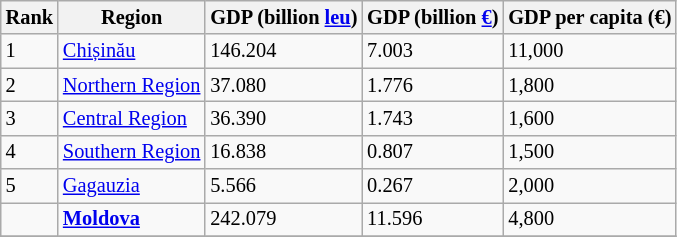<table class="wikitable sortable" style="font-size:85%;">
<tr>
<th>Rank</th>
<th>Region</th>
<th>GDP (billion <a href='#'>leu</a>)</th>
<th>GDP (billion <a href='#'>€</a>)</th>
<th>GDP per capita (€)</th>
</tr>
<tr>
<td>1</td>
<td><a href='#'>Chișinău</a></td>
<td>146.204</td>
<td>7.003</td>
<td>11,000</td>
</tr>
<tr>
<td>2</td>
<td><a href='#'>Northern Region</a></td>
<td>37.080</td>
<td>1.776</td>
<td>1,800</td>
</tr>
<tr>
<td>3</td>
<td><a href='#'>Central Region</a></td>
<td>36.390</td>
<td>1.743</td>
<td>1,600</td>
</tr>
<tr>
<td>4</td>
<td><a href='#'>Southern Region</a></td>
<td>16.838</td>
<td>0.807</td>
<td>1,500</td>
</tr>
<tr>
<td>5</td>
<td><a href='#'>Gagauzia</a></td>
<td>5.566</td>
<td>0.267</td>
<td>2,000</td>
</tr>
<tr>
<td></td>
<td><strong><a href='#'>Moldova</a></strong></td>
<td>242.079</td>
<td>11.596</td>
<td>4,800</td>
</tr>
<tr>
</tr>
</table>
